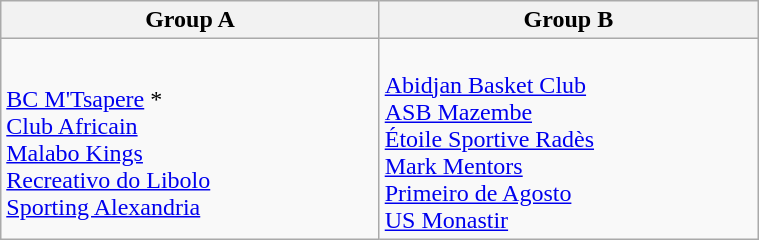<table class="wikitable" width=40%>
<tr>
<th width=175px>Group A</th>
<th width=175px>Group B</th>
</tr>
<tr>
<td><br> <a href='#'>BC M'Tsapere</a> *<br>
 <a href='#'>Club Africain</a><br>
 <a href='#'>Malabo Kings</a><br>
 <a href='#'>Recreativo do Libolo</a><br>
 <a href='#'>Sporting Alexandria</a></td>
<td><br> <a href='#'>Abidjan Basket Club</a><br>
 <a href='#'>ASB Mazembe</a><br>
 <a href='#'>Étoile Sportive Radès</a><br>
 <a href='#'>Mark Mentors</a><br>
 <a href='#'>Primeiro de Agosto</a><br>
 <a href='#'>US Monastir</a></td>
</tr>
</table>
